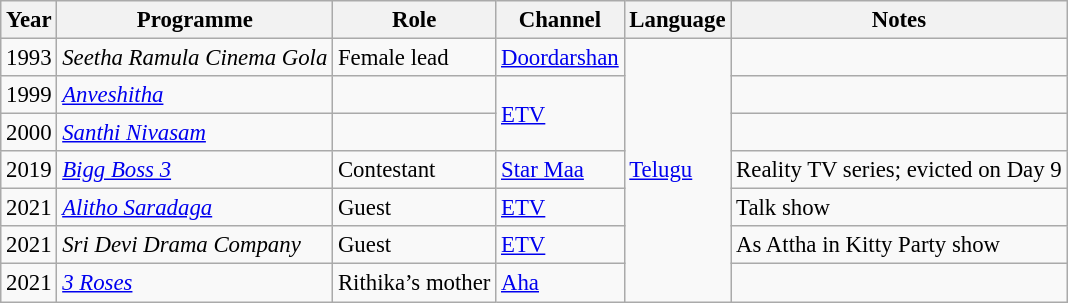<table class="wikitable" style="font-size: 95%;">
<tr>
<th>Year</th>
<th>Programme</th>
<th>Role</th>
<th>Channel</th>
<th>Language</th>
<th>Notes</th>
</tr>
<tr>
<td>1993</td>
<td><em>Seetha Ramula Cinema Gola</em></td>
<td>Female lead</td>
<td><a href='#'>Doordarshan</a></td>
<td rowspan="7"><a href='#'>Telugu</a></td>
<td></td>
</tr>
<tr>
<td>1999</td>
<td><em><a href='#'>Anveshitha</a></em></td>
<td></td>
<td rowspan="2"><a href='#'>ETV</a></td>
<td></td>
</tr>
<tr>
<td>2000</td>
<td><a href='#'><em>Santhi Nivasam</em></a></td>
<td></td>
<td></td>
</tr>
<tr>
<td>2019</td>
<td><em><a href='#'>Bigg Boss 3</a></em></td>
<td>Contestant</td>
<td><a href='#'>Star Maa</a></td>
<td>Reality TV series; evicted on Day 9</td>
</tr>
<tr>
<td>2021</td>
<td><em><a href='#'>Alitho Saradaga</a></em></td>
<td>Guest</td>
<td><a href='#'>ETV</a></td>
<td>Talk show</td>
</tr>
<tr>
<td>2021</td>
<td><em>Sri Devi Drama Company</em></td>
<td>Guest</td>
<td><a href='#'>ETV</a></td>
<td>As Attha in Kitty Party show</td>
</tr>
<tr>
<td>2021</td>
<td><a href='#'><em>3 Roses</em></a></td>
<td>Rithika’s mother</td>
<td><a href='#'>Aha</a></td>
<td></td>
</tr>
</table>
